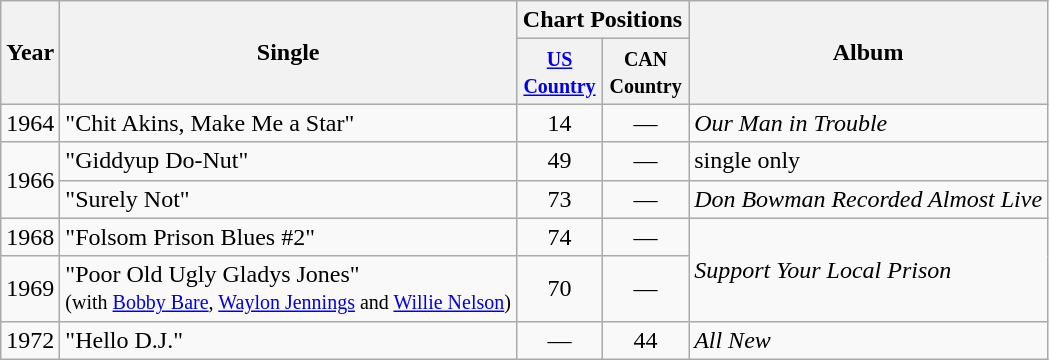<table class="wikitable">
<tr>
<th rowspan="2">Year</th>
<th rowspan="2">Single</th>
<th colspan="2">Chart Positions</th>
<th rowspan="2">Album</th>
</tr>
<tr>
<th width="50"><small><a href='#'>US Country</a></small></th>
<th width="50"><small>CAN Country</small></th>
</tr>
<tr>
<td>1964</td>
<td>"Chit Akins, Make Me a Star"</td>
<td align=center>14</td>
<td align=center>—</td>
<td><em>Our Man in Trouble</em></td>
</tr>
<tr>
<td rowspan=2>1966</td>
<td>"Giddyup Do-Nut"</td>
<td align=center>49</td>
<td align=center>—</td>
<td>single only</td>
</tr>
<tr>
<td>"Surely Not"</td>
<td align=center>73</td>
<td align=center>—</td>
<td><em>Don Bowman Recorded Almost Live</em></td>
</tr>
<tr>
<td>1968</td>
<td>"Folsom Prison Blues #2"</td>
<td align=center>74</td>
<td align=center>—</td>
<td rowspan=2><em>Support Your Local Prison</em></td>
</tr>
<tr>
<td>1969</td>
<td>"Poor Old Ugly Gladys Jones"<br><small>(with <a href='#'>Bobby Bare</a>, <a href='#'>Waylon Jennings</a> and <a href='#'>Willie Nelson</a>)</small></td>
<td align=center>70</td>
<td align=center>—</td>
</tr>
<tr>
<td>1972</td>
<td>"Hello D.J."</td>
<td align=center>—</td>
<td align=center>44</td>
<td><em>All New</em></td>
</tr>
</table>
